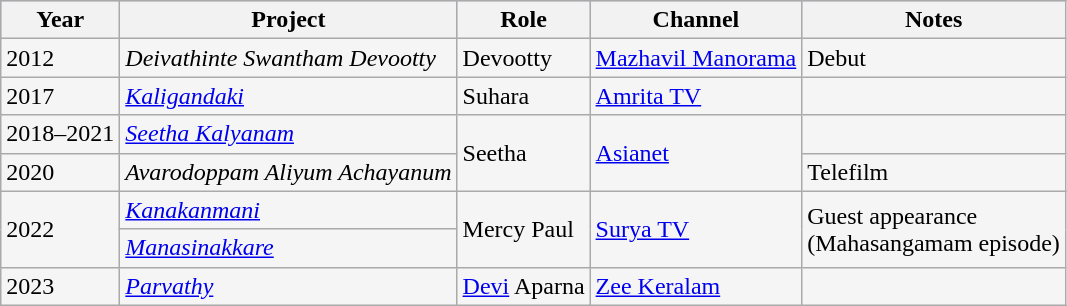<table class="wikitable sortable" style="background:#f5f5f5;">
<tr style="background:#B0C4DE;">
<th>Year</th>
<th>Project</th>
<th>Role</th>
<th>Channel</th>
<th>Notes</th>
</tr>
<tr>
<td>2012</td>
<td><em>Deivathinte Swantham Devootty</em></td>
<td>Devootty</td>
<td><a href='#'>Mazhavil Manorama</a></td>
<td>Debut</td>
</tr>
<tr>
<td>2017</td>
<td><em><a href='#'>Kaligandaki</a></em></td>
<td>Suhara</td>
<td><a href='#'>Amrita TV</a></td>
<td></td>
</tr>
<tr>
<td>2018–2021</td>
<td><em><a href='#'>Seetha Kalyanam</a></em></td>
<td rowspan=2>Seetha</td>
<td rowspan="2"><a href='#'>Asianet</a></td>
<td></td>
</tr>
<tr>
<td>2020</td>
<td><em>Avarodoppam Aliyum Achayanum</em></td>
<td>Telefilm</td>
</tr>
<tr>
<td rowspan="2">2022</td>
<td><em><a href='#'>Kanakanmani</a></em></td>
<td rowspan=2>Mercy Paul</td>
<td rowspan="2"><a href='#'>Surya TV</a></td>
<td rowspan=2>Guest appearance<br>(Mahasangamam episode)</td>
</tr>
<tr>
<td><em><a href='#'>Manasinakkare</a></em></td>
</tr>
<tr>
<td>2023</td>
<td><em><a href='#'> Parvathy</a></em></td>
<td><a href='#'>Devi</a> Aparna</td>
<td><a href='#'>Zee Keralam</a></td>
<td></td>
</tr>
</table>
